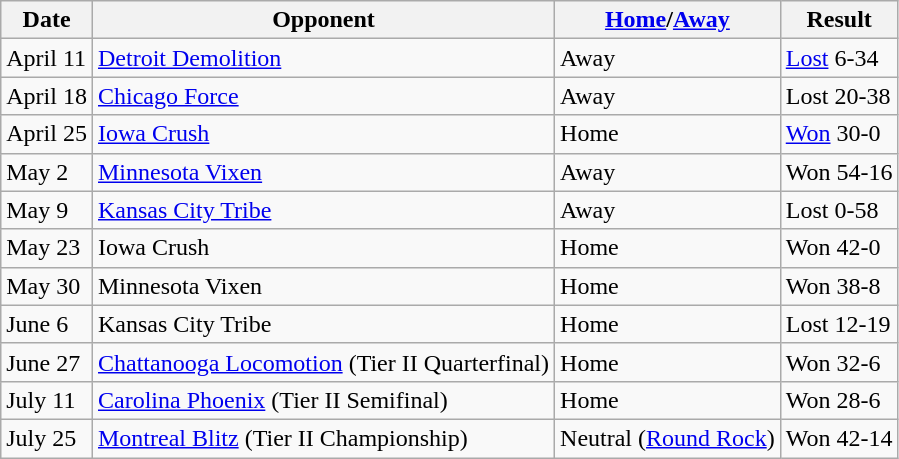<table class="wikitable">
<tr>
<th>Date</th>
<th>Opponent</th>
<th><a href='#'>Home</a>/<a href='#'>Away</a></th>
<th>Result</th>
</tr>
<tr>
<td>April 11</td>
<td><a href='#'>Detroit Demolition</a></td>
<td>Away</td>
<td><a href='#'>Lost</a> 6-34</td>
</tr>
<tr>
<td>April 18</td>
<td><a href='#'>Chicago Force</a></td>
<td>Away</td>
<td>Lost 20-38</td>
</tr>
<tr>
<td>April 25</td>
<td><a href='#'>Iowa Crush</a></td>
<td>Home</td>
<td><a href='#'>Won</a> 30-0</td>
</tr>
<tr>
<td>May 2</td>
<td><a href='#'>Minnesota Vixen</a></td>
<td>Away</td>
<td>Won 54-16</td>
</tr>
<tr>
<td>May 9</td>
<td><a href='#'>Kansas City Tribe</a></td>
<td>Away</td>
<td>Lost 0-58</td>
</tr>
<tr>
<td>May 23</td>
<td>Iowa Crush</td>
<td>Home</td>
<td>Won 42-0</td>
</tr>
<tr>
<td>May 30</td>
<td>Minnesota Vixen</td>
<td>Home</td>
<td>Won 38-8</td>
</tr>
<tr>
<td>June 6</td>
<td>Kansas City Tribe</td>
<td>Home</td>
<td>Lost 12-19</td>
</tr>
<tr>
<td>June 27</td>
<td><a href='#'>Chattanooga Locomotion</a> (Tier II Quarterfinal)</td>
<td>Home</td>
<td>Won 32-6</td>
</tr>
<tr>
<td>July 11</td>
<td><a href='#'>Carolina Phoenix</a> (Tier II Semifinal)</td>
<td>Home</td>
<td>Won 28-6</td>
</tr>
<tr>
<td>July 25</td>
<td><a href='#'>Montreal Blitz</a> (Tier II Championship)</td>
<td>Neutral (<a href='#'>Round Rock</a>)</td>
<td>Won 42-14</td>
</tr>
</table>
